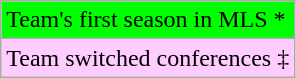<table class="wikitable">
<tr>
<td style="background-color: #0F0;">Team's first season in MLS *</td>
</tr>
<tr>
<td style="background-color: #FCF;">Team switched conferences ‡</td>
</tr>
</table>
